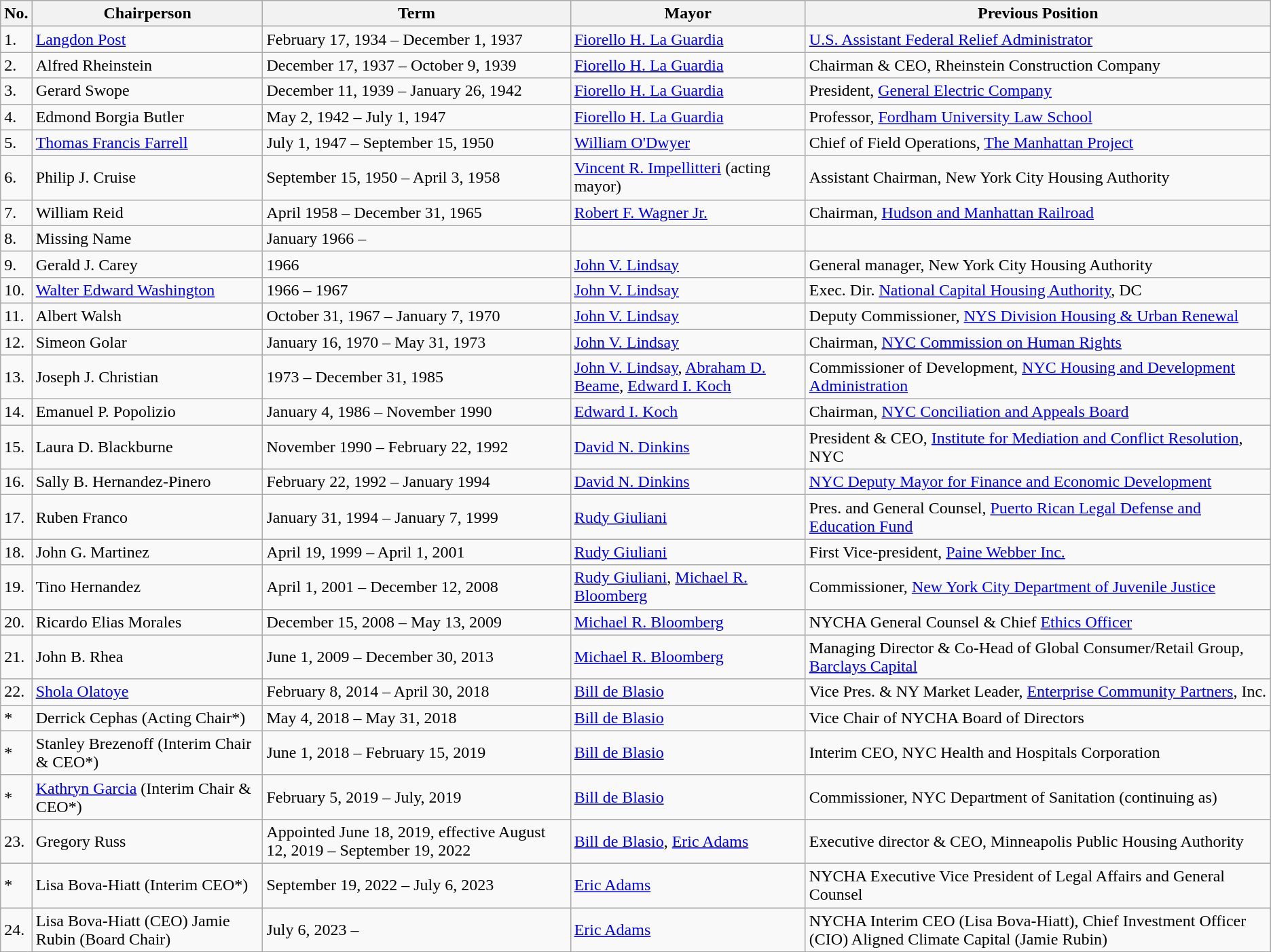<table class="wikitable">
<tr>
<th>No.</th>
<th>Chairperson</th>
<th>Term</th>
<th>Mayor</th>
<th>Previous Position</th>
</tr>
<tr>
<td>1.</td>
<td><a href='#'>Langdon Post</a></td>
<td>February 17, 1934 – December 1, 1937</td>
<td><a href='#'>Fiorello H. La Guardia</a></td>
<td><a href='#'>U.S. Assistant Federal Relief Administrator</a></td>
</tr>
<tr>
<td>2.</td>
<td>Alfred Rheinstein</td>
<td>December 17, 1937 – October 9, 1939</td>
<td><a href='#'>Fiorello H. La Guardia</a></td>
<td>Chairman & CEO, Rheinstein Construction Company</td>
</tr>
<tr>
<td>3.</td>
<td>Gerard Swope</td>
<td>December 11, 1939 – January 26, 1942</td>
<td><a href='#'>Fiorello H. La Guardia</a></td>
<td>President, <a href='#'>General Electric Company</a></td>
</tr>
<tr>
<td>4.</td>
<td>Edmond Borgia Butler</td>
<td>May 2, 1942 – July 1, 1947</td>
<td><a href='#'>Fiorello H. La Guardia</a></td>
<td>Professor, <a href='#'>Fordham University Law School</a></td>
</tr>
<tr>
<td>5.</td>
<td><a href='#'>Thomas Francis Farrell</a></td>
<td>July 1, 1947 – September 15, 1950</td>
<td><a href='#'>William O'Dwyer</a></td>
<td>Chief of Field Operations, <a href='#'>The Manhattan Project</a></td>
</tr>
<tr>
<td>6.</td>
<td>Philip J. Cruise</td>
<td>September 15, 1950 – April 3, 1958</td>
<td><a href='#'>Vincent R. Impellitteri</a> (acting mayor)</td>
<td>Assistant Chairman, New York City Housing Authority</td>
</tr>
<tr>
<td>7.</td>
<td>William Reid</td>
<td>April 1958 – December 31, 1965</td>
<td><a href='#'>Robert F. Wagner Jr.</a></td>
<td>Chairman, <a href='#'>Hudson and Manhattan Railroad</a></td>
</tr>
<tr>
<td>8.</td>
<td>Missing Name</td>
<td>January 1966 –</td>
<td></td>
<td></td>
</tr>
<tr>
<td>9.</td>
<td>Gerald J. Carey</td>
<td>1966</td>
<td><a href='#'>John V. Lindsay</a></td>
<td>General manager, New York City Housing Authority</td>
</tr>
<tr>
<td>10.</td>
<td><a href='#'>Walter Edward Washington</a></td>
<td>1966 – 1967</td>
<td><a href='#'>John V. Lindsay</a></td>
<td>Exec. Dir. <a href='#'>National Capital Housing Authority</a>, DC</td>
</tr>
<tr>
<td>11.</td>
<td>Albert Walsh</td>
<td>October 31, 1967 – January 7, 1970</td>
<td><a href='#'>John V. Lindsay</a></td>
<td>Deputy Commissioner, <a href='#'>NYS Division Housing & Urban Renewal</a></td>
</tr>
<tr>
<td>12.</td>
<td>Simeon Golar</td>
<td>January 16, 1970 – May 31, 1973</td>
<td><a href='#'>John V. Lindsay</a></td>
<td>Chairman, <a href='#'>NYC Commission on Human Rights</a></td>
</tr>
<tr>
<td>13.</td>
<td>Joseph J. Christian</td>
<td>1973 – December 31, 1985</td>
<td><a href='#'>John V. Lindsay</a>, <a href='#'>Abraham D. Beame</a>, <a href='#'>Edward I. Koch</a></td>
<td>Commissioner of Development, <a href='#'>NYC Housing and Development Administration</a></td>
</tr>
<tr>
<td>14.</td>
<td>Emanuel P. Popolizio</td>
<td>January 4, 1986 – November 1990</td>
<td><a href='#'>Edward I. Koch</a></td>
<td>Chairman, <a href='#'>NYC Conciliation and Appeals Board</a></td>
</tr>
<tr>
<td>15.</td>
<td>Laura D. Blackburne</td>
<td>November 1990 – February 22, 1992</td>
<td><a href='#'>David N. Dinkins</a></td>
<td>President & CEO, <a href='#'>Institute for Mediation and Conflict Resolution</a>, NYC</td>
</tr>
<tr>
<td>16.</td>
<td>Sally B. Hernandez-Pinero</td>
<td>February 22, 1992 – January 1994</td>
<td><a href='#'>David N. Dinkins</a></td>
<td><a href='#'>NYC Deputy Mayor for Finance and Economic Development</a></td>
</tr>
<tr>
<td>17.</td>
<td>Ruben Franco</td>
<td>January 31, 1994 – January 7, 1999</td>
<td><a href='#'>Rudy Giuliani</a></td>
<td>Pres. and General Counsel, <a href='#'>Puerto Rican Legal Defense and Education Fund</a></td>
</tr>
<tr>
<td>18.</td>
<td>John G. Martinez</td>
<td>April 19, 1999 – April 1, 2001</td>
<td><a href='#'>Rudy Giuliani</a></td>
<td>First Vice-president, <a href='#'>Paine Webber Inc.</a></td>
</tr>
<tr>
<td>19.</td>
<td>Tino Hernandez</td>
<td>April 1, 2001 – December 12, 2008</td>
<td><a href='#'>Rudy Giuliani</a>, <a href='#'>Michael R. Bloomberg</a></td>
<td>Commissioner, <a href='#'>New York City Department of Juvenile Justice</a></td>
</tr>
<tr>
<td>20.</td>
<td>Ricardo Elias Morales</td>
<td>December 15, 2008 – May 13, 2009</td>
<td><a href='#'>Michael R. Bloomberg</a></td>
<td>NYCHA General Counsel & Chief <a href='#'>Ethics Officer</a></td>
</tr>
<tr>
<td>21.</td>
<td>John B. Rhea</td>
<td>June 1, 2009 – December 30, 2013</td>
<td><a href='#'>Michael R. Bloomberg</a></td>
<td>Managing Director & Co-Head of Global Consumer/Retail Group, <a href='#'>Barclays Capital</a></td>
</tr>
<tr>
<td>22.</td>
<td><a href='#'>Shola Olatoye</a></td>
<td>February 8, 2014 – April 30, 2018</td>
<td><a href='#'>Bill de Blasio</a></td>
<td>Vice Pres. & NY Market Leader, <a href='#'>Enterprise Community Partners</a>, Inc.</td>
</tr>
<tr>
<td>*</td>
<td>Derrick Cephas (Acting Chair*)</td>
<td>May 4, 2018 – May 31, 2018</td>
<td><a href='#'>Bill de Blasio</a></td>
<td>Vice Chair of NYCHA Board of Directors</td>
</tr>
<tr>
<td>*</td>
<td>Stanley Brezenoff (Interim Chair & CEO*)</td>
<td>June 1, 2018 – February 15, 2019</td>
<td><a href='#'>Bill de Blasio</a></td>
<td>Interim CEO, NYC Health and Hospitals Corporation</td>
</tr>
<tr>
<td>*</td>
<td><a href='#'>Kathryn Garcia</a> (Interim Chair & CEO*)</td>
<td>February 5, 2019 – July, 2019</td>
<td><a href='#'>Bill de Blasio</a></td>
<td>Commissioner, NYC Department of Sanitation (continuing as)</td>
</tr>
<tr>
<td>23.</td>
<td>Gregory Russ</td>
<td>Appointed June 18, 2019, effective August 12, 2019 – September 19, 2022</td>
<td><a href='#'>Bill de Blasio</a>, <a href='#'>Eric Adams</a></td>
<td>Executive director & CEO, Minneapolis Public Housing Authority</td>
</tr>
<tr>
<td>*</td>
<td>Lisa Bova-Hiatt (Interim CEO*)</td>
<td>September 19, 2022 – July 6, 2023</td>
<td><a href='#'>Eric Adams</a></td>
<td>NYCHA Executive Vice President of Legal Affairs and General Counsel</td>
</tr>
<tr>
<td>24.</td>
<td>Lisa Bova-Hiatt (CEO) Jamie Rubin (Board Chair)</td>
<td>July 6, 2023 –</td>
<td><a href='#'>Eric Adams</a></td>
<td>NYCHA Interim CEO (Lisa Bova-Hiatt),  Chief Investment Officer (CIO) Aligned Climate Capital (Jamie Rubin)</td>
</tr>
<tr>
</tr>
</table>
